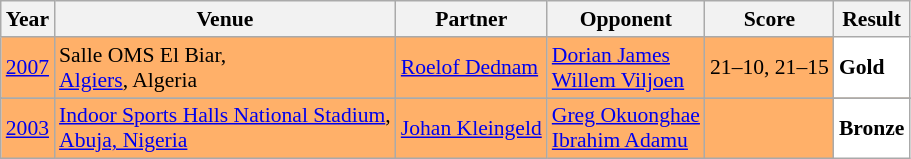<table class="sortable wikitable" style="font-size: 90%;">
<tr>
<th>Year</th>
<th>Venue</th>
<th>Partner</th>
<th>Opponent</th>
<th>Score</th>
<th>Result</th>
</tr>
<tr style="background:#FFB069">
<td align="center"><a href='#'>2007</a></td>
<td align="left">Salle OMS El Biar,<br><a href='#'>Algiers</a>, Algeria</td>
<td align="left"> <a href='#'>Roelof Dednam</a></td>
<td align="left"> <a href='#'>Dorian James</a> <br>  <a href='#'>Willem Viljoen</a></td>
<td align="left">21–10, 21–15</td>
<td style="text-align:left; background:white"> <strong>Gold</strong></td>
</tr>
<tr>
</tr>
<tr style="background:#FFB069">
<td align="center"><a href='#'>2003</a></td>
<td align="left"><a href='#'>Indoor Sports Halls National Stadium</a>,<br><a href='#'>Abuja, Nigeria</a></td>
<td align="left"> <a href='#'>Johan Kleingeld</a></td>
<td align="left"> <a href='#'>Greg Okuonghae</a> <br>  <a href='#'>Ibrahim Adamu</a></td>
<td align="left"></td>
<td style="text-align:left; background:white"> <strong>Bronze</strong></td>
</tr>
</table>
